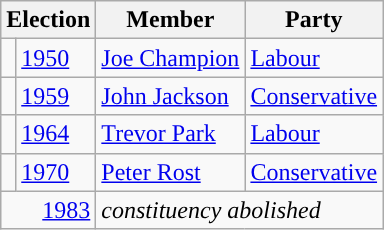<table class="wikitable">
<tr>
<th colspan="2">Election</th>
<th>Member</th>
<th>Party</th>
</tr>
<tr>
<td style="color:inherit;background-color: "></td>
<td><a href='#'>1950</a></td>
<td><a href='#'>Joe Champion</a></td>
<td><a href='#'>Labour</a></td>
</tr>
<tr>
<td style="color:inherit;background-color: "></td>
<td><a href='#'>1959</a></td>
<td><a href='#'>John Jackson</a></td>
<td><a href='#'>Conservative</a></td>
</tr>
<tr>
<td style="color:inherit;background-color: "></td>
<td><a href='#'>1964</a></td>
<td><a href='#'>Trevor Park</a></td>
<td><a href='#'>Labour</a></td>
</tr>
<tr>
<td style="color:inherit;background-color: "></td>
<td><a href='#'>1970</a></td>
<td><a href='#'>Peter Rost</a></td>
<td><a href='#'>Conservative</a></td>
</tr>
<tr>
<td colspan="2" align="right"><a href='#'>1983</a></td>
<td colspan="2"><em>constituency abolished</em></td>
</tr>
</table>
